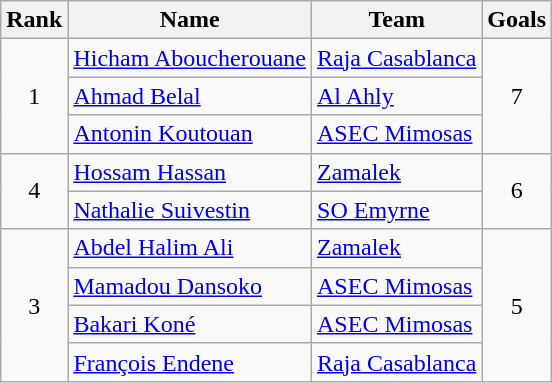<table class="wikitable" style="text-align:center">
<tr>
<th>Rank</th>
<th>Name</th>
<th>Team</th>
<th>Goals</th>
</tr>
<tr>
<td rowspan=3>1</td>
<td align="left"> <a href='#'>Hicham Aboucherouane</a></td>
<td align="left"> <a href='#'>Raja Casablanca</a></td>
<td rowspan=3>7</td>
</tr>
<tr>
<td align="left"> <a href='#'>Ahmad Belal</a></td>
<td align="left"> <a href='#'>Al Ahly</a></td>
</tr>
<tr>
<td align="left"> <a href='#'>Antonin Koutouan</a></td>
<td align="left"> <a href='#'>ASEC Mimosas</a></td>
</tr>
<tr>
<td rowspan=2>4</td>
<td align="left"> <a href='#'>Hossam Hassan</a></td>
<td align="left"> <a href='#'>Zamalek</a></td>
<td rowspan=2>6</td>
</tr>
<tr>
<td align="left"> <a href='#'>Nathalie Suivestin</a></td>
<td align="left"> <a href='#'>SO Emyrne</a></td>
</tr>
<tr>
<td rowspan=4>3</td>
<td align="left"> <a href='#'>Abdel Halim Ali</a></td>
<td align="left"> <a href='#'>Zamalek</a></td>
<td rowspan=4>5</td>
</tr>
<tr>
<td align="left"> <a href='#'>Mamadou Dansoko</a></td>
<td align="left"> <a href='#'>ASEC Mimosas</a></td>
</tr>
<tr>
<td align="left"> <a href='#'>Bakari Koné</a></td>
<td align="left"> <a href='#'>ASEC Mimosas</a></td>
</tr>
<tr>
<td align="left"> <a href='#'>François Endene</a></td>
<td align="left"> <a href='#'>Raja Casablanca</a></td>
</tr>
</table>
